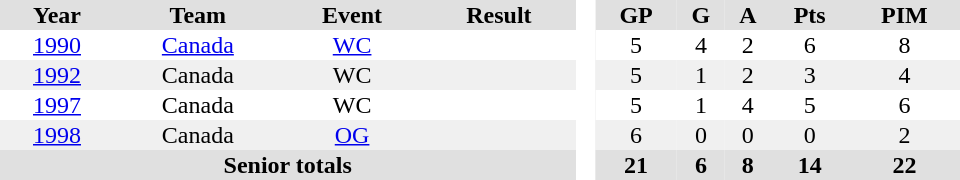<table border="0" cellpadding="1" cellspacing="0" style="text-align:center; width:40em">
<tr ALIGN="centre" bgcolor="#e0e0e0">
<th>Year</th>
<th>Team</th>
<th>Event</th>
<th>Result</th>
<th rowspan="97" bgcolor="#ffffff"> </th>
<th>GP</th>
<th>G</th>
<th>A</th>
<th>Pts</th>
<th>PIM</th>
</tr>
<tr align="center">
<td><a href='#'>1990</a></td>
<td><a href='#'>Canada</a></td>
<td><a href='#'>WC</a></td>
<td></td>
<td>5</td>
<td>4</td>
<td>2</td>
<td>6</td>
<td>8</td>
</tr>
<tr bgcolor="#f0f0f0">
<td><a href='#'>1992</a></td>
<td>Canada</td>
<td>WC</td>
<td></td>
<td>5</td>
<td>1</td>
<td>2</td>
<td>3</td>
<td>4</td>
</tr>
<tr align="center">
<td><a href='#'>1997</a></td>
<td>Canada</td>
<td>WC</td>
<td></td>
<td>5</td>
<td>1</td>
<td>4</td>
<td>5</td>
<td>6</td>
</tr>
<tr bgcolor="#f0f0f0">
<td><a href='#'>1998</a></td>
<td>Canada</td>
<td><a href='#'>OG</a></td>
<td></td>
<td>6</td>
<td>0</td>
<td>0</td>
<td>0</td>
<td>2</td>
</tr>
<tr ALIGN="center" bgcolor="#e0e0e0">
<th colspan=4>Senior totals</th>
<th>21</th>
<th>6</th>
<th>8</th>
<th>14</th>
<th>22</th>
</tr>
</table>
